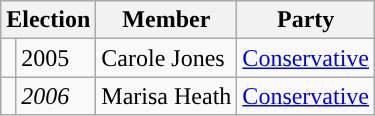<table class="wikitable">
<tr>
<th colspan="2">Election</th>
<th>Member</th>
<th>Party</th>
</tr>
<tr>
<td style="color:inherit;background-color: "></td>
<td>2005</td>
<td>Carole Jones</td>
<td><a href='#'>Conservative</a></td>
</tr>
<tr>
<td style="color:inherit;background-color: "></td>
<td><em>2006</em></td>
<td>Marisa Heath</td>
<td><a href='#'>Conservative</a></td>
</tr>
</table>
